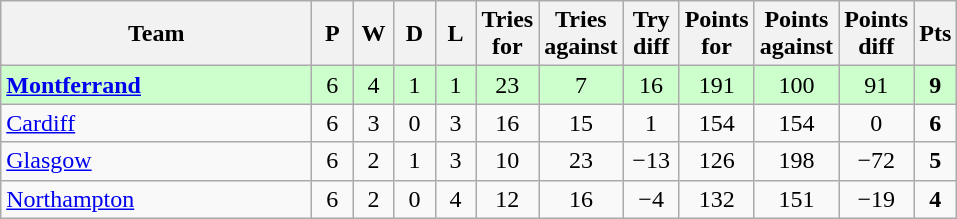<table class="wikitable" style="text-align: center;">
<tr>
<th width="200">Team</th>
<th width="20">P</th>
<th width="20">W</th>
<th width="20">D</th>
<th width="20">L</th>
<th width="20">Tries for</th>
<th width="20">Tries against</th>
<th width="30">Try diff</th>
<th width="20">Points for</th>
<th width="20">Points against</th>
<th width="25">Points diff</th>
<th width="20">Pts</th>
</tr>
<tr bgcolor="#ccffcc">
<td align=left> <strong><a href='#'>Montferrand</a></strong></td>
<td>6</td>
<td>4</td>
<td>1</td>
<td>1</td>
<td>23</td>
<td>7</td>
<td>16</td>
<td>191</td>
<td>100</td>
<td>91</td>
<td><strong>9</strong></td>
</tr>
<tr>
<td align=left> <a href='#'>Cardiff</a></td>
<td>6</td>
<td>3</td>
<td>0</td>
<td>3</td>
<td>16</td>
<td>15</td>
<td>1</td>
<td>154</td>
<td>154</td>
<td>0</td>
<td><strong>6</strong></td>
</tr>
<tr>
<td align=left>  <a href='#'>Glasgow</a></td>
<td>6</td>
<td>2</td>
<td>1</td>
<td>3</td>
<td>10</td>
<td>23</td>
<td>−13</td>
<td>126</td>
<td>198</td>
<td>−72</td>
<td><strong>5</strong></td>
</tr>
<tr>
<td align=left> <a href='#'>Northampton</a></td>
<td>6</td>
<td>2</td>
<td>0</td>
<td>4</td>
<td>12</td>
<td>16</td>
<td>−4</td>
<td>132</td>
<td>151</td>
<td>−19</td>
<td><strong>4</strong></td>
</tr>
</table>
